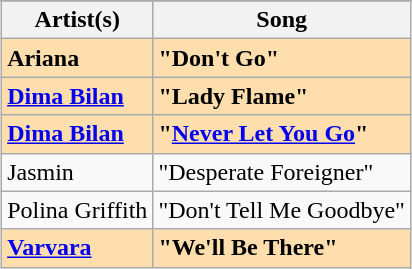<table class="wikitable sortable plainrowheaders" style="margin: 1em auto 1em auto">
<tr>
</tr>
<tr>
<th scope="col">Artist(s)</th>
<th scope="col">Song</th>
</tr>
<tr style="font-weight:bold; background:navajowhite;">
<td>Ariana</td>
<td>"Don't Go"</td>
</tr>
<tr style="font-weight:bold; background:navajowhite;">
<td><a href='#'>Dima Bilan</a></td>
<td>"Lady Flame"</td>
</tr>
<tr style="font-weight:bold; background:navajowhite;">
<td><a href='#'>Dima Bilan</a></td>
<td>"<a href='#'>Never Let You Go</a>"</td>
</tr>
<tr>
<td>Jasmin</td>
<td>"Desperate Foreigner"</td>
</tr>
<tr>
<td>Polina Griffith</td>
<td>"Don't Tell Me Goodbye"</td>
</tr>
<tr style="font-weight:bold; background:navajowhite;">
<td><a href='#'>Varvara</a></td>
<td>"We'll Be There"</td>
</tr>
</table>
